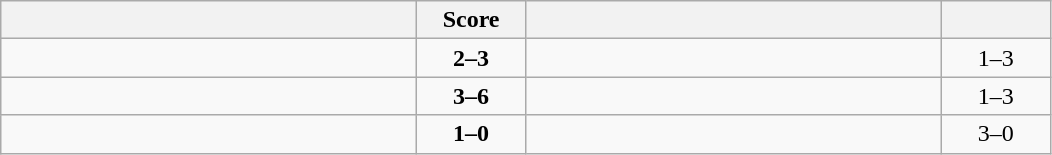<table class="wikitable" style="text-align: center; ">
<tr>
<th align="right" width="270"></th>
<th width="65">Score</th>
<th align="left" width="270"></th>
<th width="65"></th>
</tr>
<tr>
<td align="left"></td>
<td><strong>2–3</strong></td>
<td align="left"><strong></strong></td>
<td>1–3 <strong></strong></td>
</tr>
<tr>
<td align="left"></td>
<td><strong>3–6</strong></td>
<td align="left"><strong></strong></td>
<td>1–3 <strong></strong></td>
</tr>
<tr>
<td align="left"><strong></strong></td>
<td><strong>1–0</strong></td>
<td align="left"></td>
<td>3–0 <strong></strong></td>
</tr>
</table>
